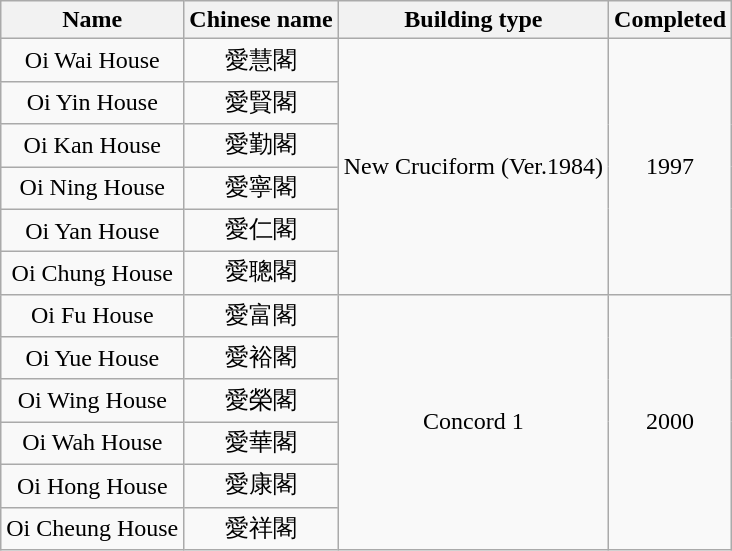<table class="wikitable" style="text-align: center">
<tr>
<th>Name</th>
<th>Chinese name</th>
<th>Building type</th>
<th>Completed</th>
</tr>
<tr>
<td>Oi Wai House</td>
<td>愛慧閣</td>
<td rowspan="6">New Cruciform (Ver.1984)</td>
<td rowspan="6">1997</td>
</tr>
<tr>
<td>Oi Yin House</td>
<td>愛賢閣</td>
</tr>
<tr>
<td>Oi Kan House</td>
<td>愛勤閣</td>
</tr>
<tr>
<td>Oi Ning House</td>
<td>愛寧閣</td>
</tr>
<tr>
<td>Oi Yan House</td>
<td>愛仁閣</td>
</tr>
<tr>
<td>Oi Chung House</td>
<td>愛聰閣</td>
</tr>
<tr>
<td>Oi Fu House</td>
<td>愛富閣</td>
<td rowspan="6">Concord 1</td>
<td rowspan="6">2000</td>
</tr>
<tr>
<td>Oi Yue House</td>
<td>愛裕閣</td>
</tr>
<tr>
<td>Oi Wing House</td>
<td>愛榮閣</td>
</tr>
<tr>
<td>Oi Wah House</td>
<td>愛華閣</td>
</tr>
<tr>
<td>Oi Hong House</td>
<td>愛康閣</td>
</tr>
<tr>
<td>Oi Cheung House</td>
<td>愛祥閣</td>
</tr>
</table>
